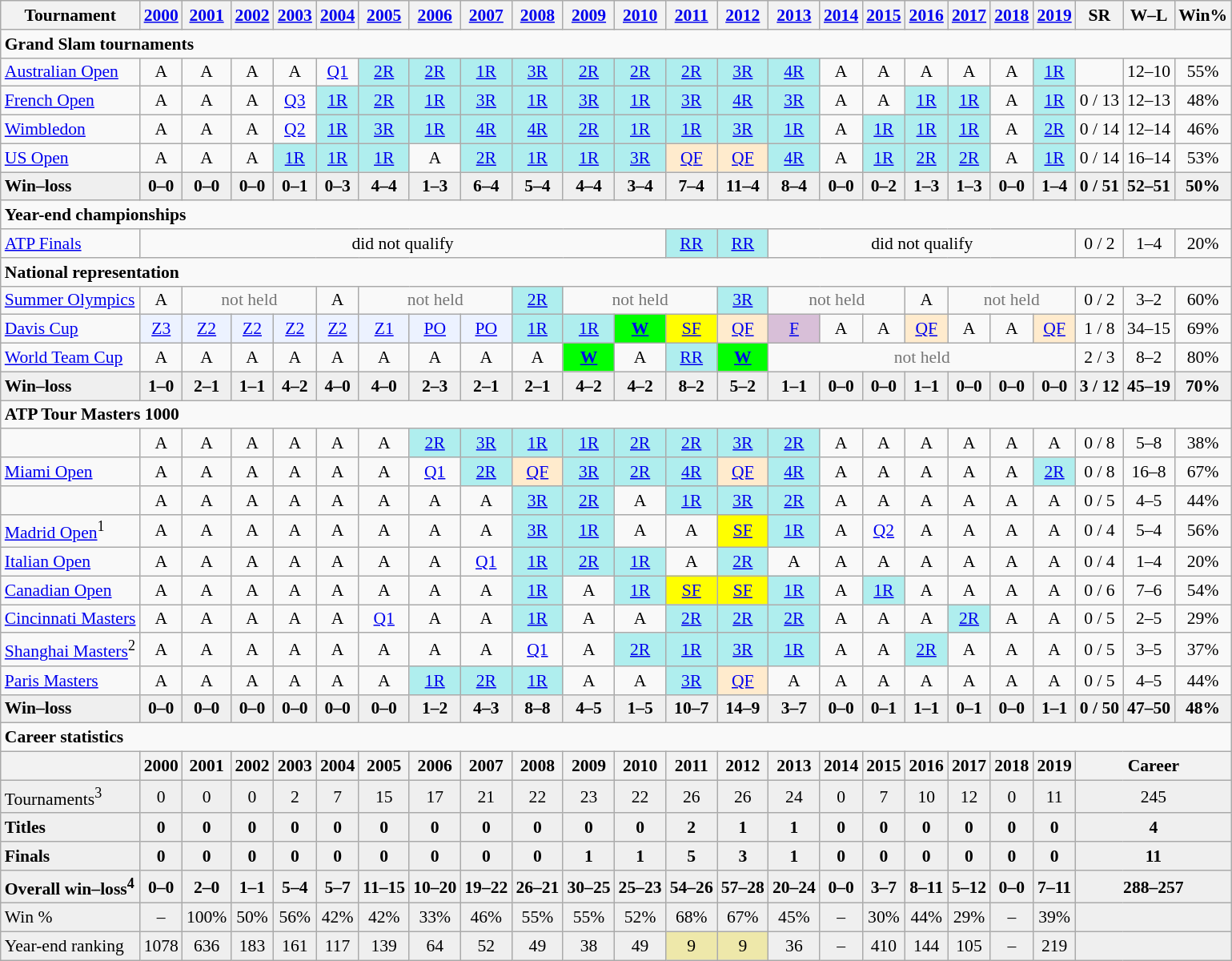<table class="wikitable" style="text-align:center;font-size:90%">
<tr>
<th>Tournament</th>
<th><a href='#'>2000</a></th>
<th><a href='#'>2001</a></th>
<th><a href='#'>2002</a></th>
<th><a href='#'>2003</a></th>
<th><a href='#'>2004</a></th>
<th><a href='#'>2005</a></th>
<th><a href='#'>2006</a></th>
<th><a href='#'>2007</a></th>
<th><a href='#'>2008</a></th>
<th><a href='#'>2009</a></th>
<th><a href='#'>2010</a></th>
<th><a href='#'>2011</a></th>
<th><a href='#'>2012</a></th>
<th><a href='#'>2013</a></th>
<th><a href='#'>2014</a></th>
<th><a href='#'>2015</a></th>
<th><a href='#'>2016</a></th>
<th><a href='#'>2017</a></th>
<th><a href='#'>2018</a></th>
<th><a href='#'>2019</a></th>
<th>SR</th>
<th>W–L</th>
<th>Win%</th>
</tr>
<tr>
<td colspan=24 align=left><strong>Grand Slam tournaments</strong></td>
</tr>
<tr>
<td align=left><a href='#'>Australian Open</a></td>
<td>A</td>
<td>A</td>
<td>A</td>
<td>A</td>
<td><a href='#'>Q1</a></td>
<td bgcolor=afeeee><a href='#'>2R</a></td>
<td bgcolor=afeeee><a href='#'>2R</a></td>
<td bgcolor=afeeee><a href='#'>1R</a></td>
<td bgcolor=afeeee><a href='#'>3R</a></td>
<td bgcolor=afeeee><a href='#'>2R</a></td>
<td bgcolor=afeeee><a href='#'>2R</a></td>
<td bgcolor=afeeee><a href='#'>2R</a></td>
<td bgcolor=afeeee><a href='#'>3R</a></td>
<td bgcolor=afeeee><a href='#'>4R</a></td>
<td>A</td>
<td>A</td>
<td>A</td>
<td>A</td>
<td>A</td>
<td bgcolor=afeeee><a href='#'>1R</a></td>
<td></td>
<td>12–10</td>
<td>55%</td>
</tr>
<tr>
<td align=left><a href='#'>French Open</a></td>
<td>A</td>
<td>A</td>
<td>A</td>
<td><a href='#'>Q3</a></td>
<td bgcolor=afeeee><a href='#'>1R</a></td>
<td bgcolor=afeeee><a href='#'>2R</a></td>
<td bgcolor=afeeee><a href='#'>1R</a></td>
<td bgcolor=afeeee><a href='#'>3R</a></td>
<td bgcolor=afeeee><a href='#'>1R</a></td>
<td bgcolor=afeeee><a href='#'>3R</a></td>
<td bgcolor=afeeee><a href='#'>1R</a></td>
<td bgcolor=afeeee><a href='#'>3R</a></td>
<td bgcolor=afeeee><a href='#'>4R</a></td>
<td bgcolor=afeeee><a href='#'>3R</a></td>
<td>A</td>
<td>A</td>
<td bgcolor=afeeee><a href='#'>1R</a></td>
<td bgcolor=afeeee><a href='#'>1R</a></td>
<td>A</td>
<td bgcolor=afeeee><a href='#'>1R</a></td>
<td>0 / 13</td>
<td>12–13</td>
<td>48%</td>
</tr>
<tr>
<td align=left><a href='#'>Wimbledon</a></td>
<td>A</td>
<td>A</td>
<td>A</td>
<td><a href='#'>Q2</a></td>
<td bgcolor=afeeee><a href='#'>1R</a></td>
<td bgcolor=afeeee><a href='#'>3R</a></td>
<td bgcolor=afeeee><a href='#'>1R</a></td>
<td bgcolor=afeeee><a href='#'>4R</a></td>
<td bgcolor=afeeee><a href='#'>4R</a></td>
<td bgcolor=afeeee><a href='#'>2R</a></td>
<td bgcolor=afeeee><a href='#'>1R</a></td>
<td bgcolor=afeeee><a href='#'>1R</a></td>
<td bgcolor=afeeee><a href='#'>3R</a></td>
<td bgcolor=afeeee><a href='#'>1R</a></td>
<td>A</td>
<td bgcolor=afeeee><a href='#'>1R</a></td>
<td bgcolor=afeeee><a href='#'>1R</a></td>
<td bgcolor=afeeee><a href='#'>1R</a></td>
<td>A</td>
<td bgcolor=afeeee><a href='#'>2R</a></td>
<td>0 / 14</td>
<td>12–14</td>
<td>46%</td>
</tr>
<tr>
<td align=left><a href='#'>US Open</a></td>
<td>A</td>
<td>A</td>
<td>A</td>
<td bgcolor=afeeee><a href='#'>1R</a></td>
<td bgcolor=afeeee><a href='#'>1R</a></td>
<td bgcolor=afeeee><a href='#'>1R</a></td>
<td>A</td>
<td bgcolor=afeeee><a href='#'>2R</a></td>
<td bgcolor=afeeee><a href='#'>1R</a></td>
<td bgcolor=afeeee><a href='#'>1R</a></td>
<td bgcolor=afeeee><a href='#'>3R</a></td>
<td bgcolor=ffebcd><a href='#'>QF</a></td>
<td bgcolor=ffebcd><a href='#'>QF</a></td>
<td bgcolor=afeeee><a href='#'>4R</a></td>
<td>A</td>
<td bgcolor=afeeee><a href='#'>1R</a></td>
<td bgcolor=afeeee><a href='#'>2R</a></td>
<td bgcolor=afeeee><a href='#'>2R</a></td>
<td>A</td>
<td bgcolor=afeeee><a href='#'>1R</a></td>
<td>0 / 14</td>
<td>16–14</td>
<td>53%</td>
</tr>
<tr style="font-weight:bold; background:#efefef;">
<td style=text-align:left>Win–loss</td>
<td>0–0</td>
<td>0–0</td>
<td>0–0</td>
<td>0–1</td>
<td>0–3</td>
<td>4–4</td>
<td>1–3</td>
<td>6–4</td>
<td>5–4</td>
<td>4–4</td>
<td>3–4</td>
<td>7–4</td>
<td>11–4</td>
<td>8–4</td>
<td>0–0</td>
<td>0–2</td>
<td>1–3</td>
<td>1–3</td>
<td>0–0</td>
<td>1–4</td>
<td>0 / 51</td>
<td>52–51</td>
<td>50%</td>
</tr>
<tr>
<td colspan=24 align=left><strong>Year-end championships</strong></td>
</tr>
<tr>
<td align=left><a href='#'>ATP Finals</a></td>
<td colspan=11>did not qualify</td>
<td bgcolor=afeeee><a href='#'>RR</a></td>
<td bgcolor=afeeee><a href='#'>RR</a></td>
<td colspan=7>did not qualify</td>
<td>0 / 2</td>
<td>1–4</td>
<td>20%</td>
</tr>
<tr>
<td colspan=24 align=left><strong>National representation</strong></td>
</tr>
<tr>
<td align=left><a href='#'>Summer Olympics</a></td>
<td>A</td>
<td colspan=3 style=color:#767676>not held</td>
<td>A</td>
<td colspan=3 style=color:#767676>not held</td>
<td bgcolor=afeeee><a href='#'>2R</a></td>
<td colspan=3 style=color:#767676>not held</td>
<td bgcolor=afeeee><a href='#'>3R</a></td>
<td colspan=3 style=color:#767676>not held</td>
<td>A</td>
<td colspan=3 style=color:#767676>not held</td>
<td>0 / 2</td>
<td>3–2</td>
<td>60%</td>
</tr>
<tr>
<td align=left><a href='#'>Davis Cup</a></td>
<td bgcolor=ecf2ff><a href='#'>Z3</a></td>
<td bgcolor=ecf2ff><a href='#'>Z2</a></td>
<td bgcolor=ecf2ff><a href='#'>Z2</a></td>
<td bgcolor=ecf2ff><a href='#'>Z2</a></td>
<td bgcolor=ecf2ff><a href='#'>Z2</a></td>
<td bgcolor=ecf2ff><a href='#'>Z1</a></td>
<td bgcolor=ecf2ff><a href='#'>PO</a></td>
<td bgcolor=ecf2ff><a href='#'>PO</a></td>
<td bgcolor=afeeee><a href='#'>1R</a></td>
<td bgcolor=afeeee><a href='#'>1R</a></td>
<td bgcolor=lime><a href='#'><strong>W</strong></a></td>
<td bgcolor=yellow><a href='#'>SF</a></td>
<td bgcolor=ffebcd><a href='#'>QF</a></td>
<td bgcolor=thistle><a href='#'>F</a></td>
<td>A</td>
<td>A</td>
<td bgcolor=ffebcd><a href='#'>QF</a></td>
<td>A</td>
<td>A</td>
<td bgcolor=ffebcd><a href='#'>QF</a></td>
<td>1 / 8</td>
<td>34–15</td>
<td>69%</td>
</tr>
<tr>
<td align=left><a href='#'>World Team Cup</a></td>
<td>A</td>
<td>A</td>
<td>A</td>
<td>A</td>
<td>A</td>
<td>A</td>
<td>A</td>
<td>A</td>
<td>A</td>
<td bgcolor=lime><a href='#'><strong>W</strong></a></td>
<td>A</td>
<td bgcolor=afeeee><a href='#'>RR</a></td>
<td bgcolor=lime><a href='#'><strong>W</strong></a></td>
<td colspan=7 style=color:#767676>not held</td>
<td>2 / 3</td>
<td>8–2</td>
<td>80%</td>
</tr>
<tr style="font-weight:bold; background:#efefef;">
<td style=text-align:left>Win–loss</td>
<td>1–0</td>
<td>2–1</td>
<td>1–1</td>
<td>4–2</td>
<td>4–0</td>
<td>4–0</td>
<td>2–3</td>
<td>2–1</td>
<td>2–1</td>
<td>4–2</td>
<td>4–2</td>
<td>8–2</td>
<td>5–2</td>
<td>1–1</td>
<td>0–0</td>
<td>0–0</td>
<td>1–1</td>
<td>0–0</td>
<td>0–0</td>
<td>0–0</td>
<td>3 / 12</td>
<td>45–19</td>
<td>70%</td>
</tr>
<tr>
<td colspan=24 align=left><strong>ATP Tour Masters 1000</strong></td>
</tr>
<tr>
<td align=left></td>
<td>A</td>
<td>A</td>
<td>A</td>
<td>A</td>
<td>A</td>
<td>A</td>
<td bgcolor=afeeee><a href='#'>2R</a></td>
<td bgcolor=afeeee><a href='#'>3R</a></td>
<td bgcolor=afeeee><a href='#'>1R</a></td>
<td bgcolor=afeeee><a href='#'>1R</a></td>
<td bgcolor=afeeee><a href='#'>2R</a></td>
<td bgcolor=afeeee><a href='#'>2R</a></td>
<td bgcolor=afeeee><a href='#'>3R</a></td>
<td bgcolor=afeeee><a href='#'>2R</a></td>
<td>A</td>
<td>A</td>
<td>A</td>
<td>A</td>
<td>A</td>
<td>A</td>
<td>0 / 8</td>
<td>5–8</td>
<td>38%</td>
</tr>
<tr>
<td align=left><a href='#'>Miami Open</a></td>
<td>A</td>
<td>A</td>
<td>A</td>
<td>A</td>
<td>A</td>
<td>A</td>
<td><a href='#'>Q1</a></td>
<td bgcolor=afeeee><a href='#'>2R</a></td>
<td bgcolor=ffebcd><a href='#'>QF</a></td>
<td bgcolor=afeeee><a href='#'>3R</a></td>
<td bgcolor=afeeee><a href='#'>2R</a></td>
<td bgcolor=afeeee><a href='#'>4R</a></td>
<td bgcolor=ffebcd><a href='#'>QF</a></td>
<td bgcolor=afeeee><a href='#'>4R</a></td>
<td>A</td>
<td>A</td>
<td>A</td>
<td>A</td>
<td>A</td>
<td bgcolor=afeeee><a href='#'>2R</a></td>
<td>0 / 8</td>
<td>16–8</td>
<td>67%</td>
</tr>
<tr>
<td align=left></td>
<td>A</td>
<td>A</td>
<td>A</td>
<td>A</td>
<td>A</td>
<td>A</td>
<td>A</td>
<td>A</td>
<td bgcolor=afeeee><a href='#'>3R</a></td>
<td bgcolor=afeeee><a href='#'>2R</a></td>
<td>A</td>
<td bgcolor=afeeee><a href='#'>1R</a></td>
<td bgcolor=afeeee><a href='#'>3R</a></td>
<td bgcolor=afeeee><a href='#'>2R</a></td>
<td>A</td>
<td>A</td>
<td>A</td>
<td>A</td>
<td>A</td>
<td>A</td>
<td>0 / 5</td>
<td>4–5</td>
<td>44%</td>
</tr>
<tr>
<td align=left><a href='#'>Madrid Open</a><sup>1</sup></td>
<td>A</td>
<td>A</td>
<td>A</td>
<td>A</td>
<td>A</td>
<td>A</td>
<td>A</td>
<td>A</td>
<td bgcolor=afeeee><a href='#'>3R</a></td>
<td bgcolor=afeeee><a href='#'>1R</a></td>
<td>A</td>
<td>A</td>
<td bgcolor=yellow><a href='#'>SF</a></td>
<td bgcolor=afeeee><a href='#'>1R</a></td>
<td>A</td>
<td><a href='#'>Q2</a></td>
<td>A</td>
<td>A</td>
<td>A</td>
<td>A</td>
<td>0 / 4</td>
<td>5–4</td>
<td>56%</td>
</tr>
<tr>
<td align=left><a href='#'>Italian Open</a></td>
<td>A</td>
<td>A</td>
<td>A</td>
<td>A</td>
<td>A</td>
<td>A</td>
<td>A</td>
<td><a href='#'>Q1</a></td>
<td bgcolor=afeeee><a href='#'>1R</a></td>
<td bgcolor=afeeee><a href='#'>2R</a></td>
<td bgcolor=afeeee><a href='#'>1R</a></td>
<td>A</td>
<td bgcolor=afeeee><a href='#'>2R</a></td>
<td>A</td>
<td>A</td>
<td>A</td>
<td>A</td>
<td>A</td>
<td>A</td>
<td>A</td>
<td>0 / 4</td>
<td>1–4</td>
<td>20%</td>
</tr>
<tr>
<td align=left><a href='#'>Canadian Open</a></td>
<td>A</td>
<td>A</td>
<td>A</td>
<td>A</td>
<td>A</td>
<td>A</td>
<td>A</td>
<td>A</td>
<td bgcolor=afeeee><a href='#'>1R</a></td>
<td>A</td>
<td bgcolor=afeeee><a href='#'>1R</a></td>
<td bgcolor=yellow><a href='#'>SF</a></td>
<td bgcolor=yellow><a href='#'>SF</a></td>
<td bgcolor=afeeee><a href='#'>1R</a></td>
<td>A</td>
<td bgcolor=afeeee><a href='#'>1R</a></td>
<td>A</td>
<td>A</td>
<td>A</td>
<td>A</td>
<td>0 / 6</td>
<td>7–6</td>
<td>54%</td>
</tr>
<tr>
<td align=left><a href='#'>Cincinnati Masters</a></td>
<td>A</td>
<td>A</td>
<td>A</td>
<td>A</td>
<td>A</td>
<td><a href='#'>Q1</a></td>
<td>A</td>
<td>A</td>
<td bgcolor=afeeee><a href='#'>1R</a></td>
<td>A</td>
<td>A</td>
<td bgcolor=afeeee><a href='#'>2R</a></td>
<td bgcolor=afeeee><a href='#'>2R</a></td>
<td bgcolor=afeeee><a href='#'>2R</a></td>
<td>A</td>
<td>A</td>
<td>A</td>
<td bgcolor=afeeee><a href='#'>2R</a></td>
<td>A</td>
<td>A</td>
<td>0 / 5</td>
<td>2–5</td>
<td>29%</td>
</tr>
<tr>
<td align=left><a href='#'>Shanghai Masters</a><sup>2</sup></td>
<td>A</td>
<td>A</td>
<td>A</td>
<td>A</td>
<td>A</td>
<td>A</td>
<td>A</td>
<td>A</td>
<td><a href='#'>Q1</a></td>
<td>A</td>
<td bgcolor=afeeee><a href='#'>2R</a></td>
<td bgcolor=afeeee><a href='#'>1R</a></td>
<td bgcolor=afeeee><a href='#'>3R</a></td>
<td bgcolor=afeeee><a href='#'>1R</a></td>
<td>A</td>
<td>A</td>
<td bgcolor=afeeee><a href='#'>2R</a></td>
<td>A</td>
<td>A</td>
<td>A</td>
<td>0 / 5</td>
<td>3–5</td>
<td>37%</td>
</tr>
<tr>
<td align=left><a href='#'>Paris Masters</a></td>
<td>A</td>
<td>A</td>
<td>A</td>
<td>A</td>
<td>A</td>
<td>A</td>
<td bgcolor=afeeee><a href='#'>1R</a></td>
<td bgcolor=afeeee><a href='#'>2R</a></td>
<td bgcolor=afeeee><a href='#'>1R</a></td>
<td>A</td>
<td>A</td>
<td bgcolor=afeeee><a href='#'>3R</a></td>
<td bgcolor=ffebcd><a href='#'>QF</a></td>
<td>A</td>
<td>A</td>
<td>A</td>
<td>A</td>
<td>A</td>
<td>A</td>
<td>A</td>
<td>0 / 5</td>
<td>4–5</td>
<td>44%</td>
</tr>
<tr style="font-weight:bold; background:#efefef;">
<td style=text-align:left>Win–loss</td>
<td>0–0</td>
<td>0–0</td>
<td>0–0</td>
<td>0–0</td>
<td>0–0</td>
<td>0–0</td>
<td>1–2</td>
<td>4–3</td>
<td>8–8</td>
<td>4–5</td>
<td>1–5</td>
<td>10–7</td>
<td>14–9</td>
<td>3–7</td>
<td>0–0</td>
<td>0–1</td>
<td>1–1</td>
<td>0–1</td>
<td>0–0</td>
<td>1–1</td>
<td>0 / 50</td>
<td>47–50</td>
<td>48%</td>
</tr>
<tr>
<td colspan=25 align=left><strong>Career statistics</strong></td>
</tr>
<tr>
<th></th>
<th>2000</th>
<th>2001</th>
<th>2002</th>
<th>2003</th>
<th>2004</th>
<th>2005</th>
<th>2006</th>
<th>2007</th>
<th>2008</th>
<th>2009</th>
<th>2010</th>
<th>2011</th>
<th>2012</th>
<th>2013</th>
<th>2014</th>
<th>2015</th>
<th>2016</th>
<th>2017</th>
<th>2018</th>
<th>2019</th>
<th colspan=3>Career</th>
</tr>
<tr bgcolor=efefef>
<td align=left>Tournaments<sup>3</sup></td>
<td>0</td>
<td>0</td>
<td>0</td>
<td>2</td>
<td>7</td>
<td>15</td>
<td>17</td>
<td>21</td>
<td>22</td>
<td>23</td>
<td>22</td>
<td>26</td>
<td>26</td>
<td>24</td>
<td>0</td>
<td>7</td>
<td>10</td>
<td>12</td>
<td>0</td>
<td>11</td>
<td colspan=3>245</td>
</tr>
<tr style="font-weight:bold; background:#efefef;">
<td style=text-align:left>Titles</td>
<td>0</td>
<td>0</td>
<td>0</td>
<td>0</td>
<td>0</td>
<td>0</td>
<td>0</td>
<td>0</td>
<td>0</td>
<td>0</td>
<td>0</td>
<td>2</td>
<td>1</td>
<td>1</td>
<td>0</td>
<td>0</td>
<td>0</td>
<td>0</td>
<td>0</td>
<td>0</td>
<td colspan=3>4</td>
</tr>
<tr style="font-weight:bold; background:#efefef;">
<td style=text-align:left>Finals</td>
<td>0</td>
<td>0</td>
<td>0</td>
<td>0</td>
<td>0</td>
<td>0</td>
<td>0</td>
<td>0</td>
<td>0</td>
<td>1</td>
<td>1</td>
<td>5</td>
<td>3</td>
<td>1</td>
<td>0</td>
<td>0</td>
<td>0</td>
<td>0</td>
<td>0</td>
<td>0</td>
<td colspan=3>11</td>
</tr>
<tr style="font-weight:bold; background:#efefef;">
<td style=text-align:left>Overall win–loss<sup>4</sup></td>
<td>0–0</td>
<td>2–0</td>
<td>1–1</td>
<td>5–4</td>
<td>5–7</td>
<td>11–15</td>
<td>10–20</td>
<td>19–22</td>
<td>26–21</td>
<td>30–25</td>
<td>25–23</td>
<td>54–26</td>
<td>57–28</td>
<td>20–24</td>
<td>0–0</td>
<td>3–7</td>
<td>8–11</td>
<td>5–12</td>
<td>0–0</td>
<td>7–11</td>
<td colspan=3>288–257</td>
</tr>
<tr bgcolor=efefef>
<td style=text-align:left>Win %</td>
<td>–</td>
<td>100%</td>
<td>50%</td>
<td>56%</td>
<td>42%</td>
<td>42%</td>
<td>33%</td>
<td>46%</td>
<td>55%</td>
<td>55%</td>
<td>52%</td>
<td>68%</td>
<td>67%</td>
<td>45%</td>
<td>–</td>
<td>30%</td>
<td>44%</td>
<td>29%</td>
<td>–</td>
<td>39%</td>
<td colspan=3></td>
</tr>
<tr bgcolor=efefef>
<td align=left>Year-end ranking</td>
<td>1078</td>
<td>636</td>
<td>183</td>
<td>161</td>
<td>117</td>
<td>139</td>
<td>64</td>
<td>52</td>
<td>49</td>
<td>38</td>
<td>49</td>
<td bgcolor=eee8aa>9</td>
<td bgcolor=eee8aa>9</td>
<td>36</td>
<td>–</td>
<td>410</td>
<td>144</td>
<td>105</td>
<td>–</td>
<td>219</td>
<td colspan="3"></td>
</tr>
</table>
